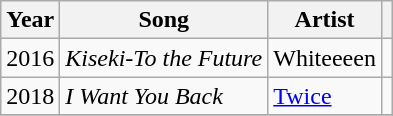<table class="wikitable">
<tr>
<th>Year</th>
<th>Song</th>
<th>Artist</th>
<th></th>
</tr>
<tr>
<td>2016</td>
<td><em>Kiseki-To the Future</em></td>
<td>Whiteeeen</td>
<td></td>
</tr>
<tr>
<td>2018</td>
<td><em>I Want You Back</em></td>
<td><a href='#'>Twice</a></td>
<td></td>
</tr>
<tr>
</tr>
</table>
